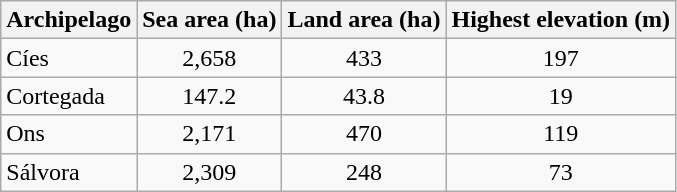<table class="wikitable sortable">
<tr>
<th>Archipelago</th>
<th>Sea area (ha)<br></th>
<th>Land area (ha)<br></th>
<th>Highest elevation (m)<br></th>
</tr>
<tr>
<td>Cíes</td>
<td align=center>2,658</td>
<td align=center>433</td>
<td align=center>197</td>
</tr>
<tr>
<td>Cortegada</td>
<td align=center>147.2</td>
<td align=center>43.8</td>
<td align=center>19</td>
</tr>
<tr>
<td>Ons</td>
<td align=center>2,171</td>
<td align=center>470</td>
<td align=center>119</td>
</tr>
<tr>
<td>Sálvora</td>
<td align=center>2,309</td>
<td align=center>248</td>
<td align=center>73</td>
</tr>
</table>
